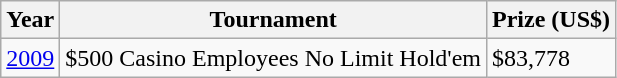<table class="wikitable">
<tr>
<th>Year</th>
<th>Tournament</th>
<th>Prize (US$)</th>
</tr>
<tr>
<td><a href='#'>2009</a></td>
<td>$500 Casino Employees No Limit Hold'em</td>
<td>$83,778</td>
</tr>
</table>
